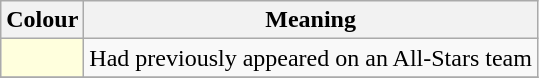<table Class="wikitable">
<tr>
<th scope=col>Colour</th>
<th scope=col>Meaning</th>
</tr>
<tr>
<td style="background:#FFFFDD;"></td>
<td>Had previously appeared on an All-Stars team</td>
</tr>
<tr>
</tr>
</table>
